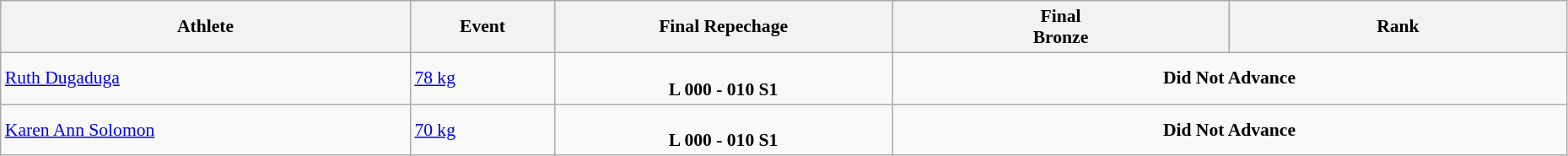<table class="wikitable" width="98%" style="text-align:left; font-size:90%">
<tr>
<th width="17%">Athlete</th>
<th width="6%">Event</th>
<th width="14%">Final Repechage</th>
<th width="14%">Final <br> Bronze</th>
<th width="14%">Rank</th>
</tr>
<tr>
<td><a href='#'>Ruth Dugaduga</a></td>
<td><a href='#'>78 kg</a></td>
<td align=center><br> <strong>L 000 - 010 S1</strong></td>
<td colspan=2 align=center><strong>Did Not Advance</strong></td>
</tr>
<tr>
<td><a href='#'>Karen Ann Solomon</a></td>
<td><a href='#'>70 kg</a></td>
<td align=center><br> <strong>L 000 - 010 S1</strong></td>
<td colspan=2 align=center><strong>Did Not Advance</strong></td>
</tr>
</table>
